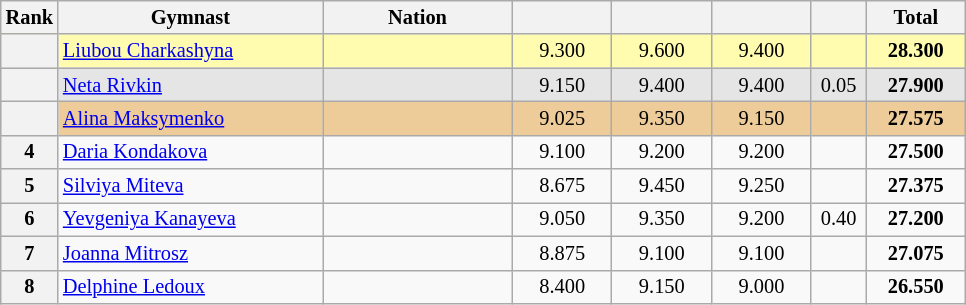<table class="wikitable sortable" style="text-align:center; font-size:85%">
<tr>
<th scope="col" style="width:20px;">Rank</th>
<th ! scope="col" style="width:170px;">Gymnast</th>
<th ! scope="col" style="width:120px;">Nation</th>
<th ! scope="col" style="width:60px;"></th>
<th ! scope="col" style="width:60px;"></th>
<th ! scope="col" style="width:60px;"></th>
<th ! scope="col" style="width:30px;"></th>
<th ! scope="col" style="width:60px;">Total</th>
</tr>
<tr bgcolor=fffcaf>
<th scope=row></th>
<td align=left><a href='#'>Liubou Charkashyna</a></td>
<td style="text-align:left;"></td>
<td>9.300</td>
<td>9.600</td>
<td>9.400</td>
<td></td>
<td><strong>28.300</strong></td>
</tr>
<tr bgcolor=e5e5e5>
<th scope=row></th>
<td align=left><a href='#'>Neta Rivkin</a></td>
<td style="text-align:left;"></td>
<td>9.150</td>
<td>9.400</td>
<td>9.400</td>
<td>0.05</td>
<td><strong>27.900</strong></td>
</tr>
<tr bgcolor=eecc99>
<th scope=row></th>
<td align=left><a href='#'>Alina Maksymenko</a></td>
<td style="text-align:left;"></td>
<td>9.025</td>
<td>9.350</td>
<td>9.150</td>
<td></td>
<td><strong>27.575</strong></td>
</tr>
<tr>
<th scope=row>4</th>
<td align=left><a href='#'>Daria Kondakova</a></td>
<td style="text-align:left;"></td>
<td>9.100</td>
<td>9.200</td>
<td>9.200</td>
<td></td>
<td><strong>27.500</strong></td>
</tr>
<tr>
<th scope=row>5</th>
<td align=left><a href='#'>Silviya Miteva</a></td>
<td style="text-align:left;"></td>
<td>8.675</td>
<td>9.450</td>
<td>9.250</td>
<td></td>
<td><strong>27.375</strong></td>
</tr>
<tr>
<th scope=row>6</th>
<td align=left><a href='#'>Yevgeniya Kanayeva</a></td>
<td style="text-align:left;"></td>
<td>9.050</td>
<td>9.350</td>
<td>9.200</td>
<td>0.40</td>
<td><strong>27.200</strong></td>
</tr>
<tr>
<th scope=row>7</th>
<td align=left><a href='#'>Joanna Mitrosz</a></td>
<td style="text-align:left;"></td>
<td>8.875</td>
<td>9.100</td>
<td>9.100</td>
<td></td>
<td><strong>27.075</strong></td>
</tr>
<tr>
<th scope=row>8</th>
<td align=left><a href='#'>Delphine Ledoux</a></td>
<td style="text-align:left;"></td>
<td>8.400</td>
<td>9.150</td>
<td>9.000</td>
<td></td>
<td><strong>26.550</strong></td>
</tr>
</table>
